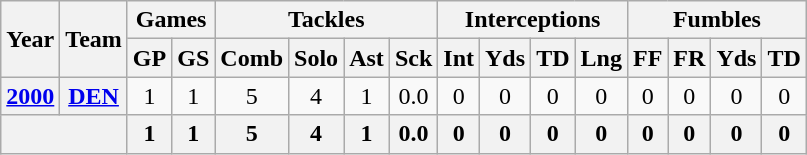<table class="wikitable" style="text-align:center">
<tr>
<th rowspan="2">Year</th>
<th rowspan="2">Team</th>
<th colspan="2">Games</th>
<th colspan="4">Tackles</th>
<th colspan="4">Interceptions</th>
<th colspan="4">Fumbles</th>
</tr>
<tr>
<th>GP</th>
<th>GS</th>
<th>Comb</th>
<th>Solo</th>
<th>Ast</th>
<th>Sck</th>
<th>Int</th>
<th>Yds</th>
<th>TD</th>
<th>Lng</th>
<th>FF</th>
<th>FR</th>
<th>Yds</th>
<th>TD</th>
</tr>
<tr>
<th><a href='#'>2000</a></th>
<th><a href='#'>DEN</a></th>
<td>1</td>
<td>1</td>
<td>5</td>
<td>4</td>
<td>1</td>
<td>0.0</td>
<td>0</td>
<td>0</td>
<td>0</td>
<td>0</td>
<td>0</td>
<td>0</td>
<td>0</td>
<td>0</td>
</tr>
<tr>
<th colspan="2"></th>
<th>1</th>
<th>1</th>
<th>5</th>
<th>4</th>
<th>1</th>
<th>0.0</th>
<th>0</th>
<th>0</th>
<th>0</th>
<th>0</th>
<th>0</th>
<th>0</th>
<th>0</th>
<th>0</th>
</tr>
</table>
